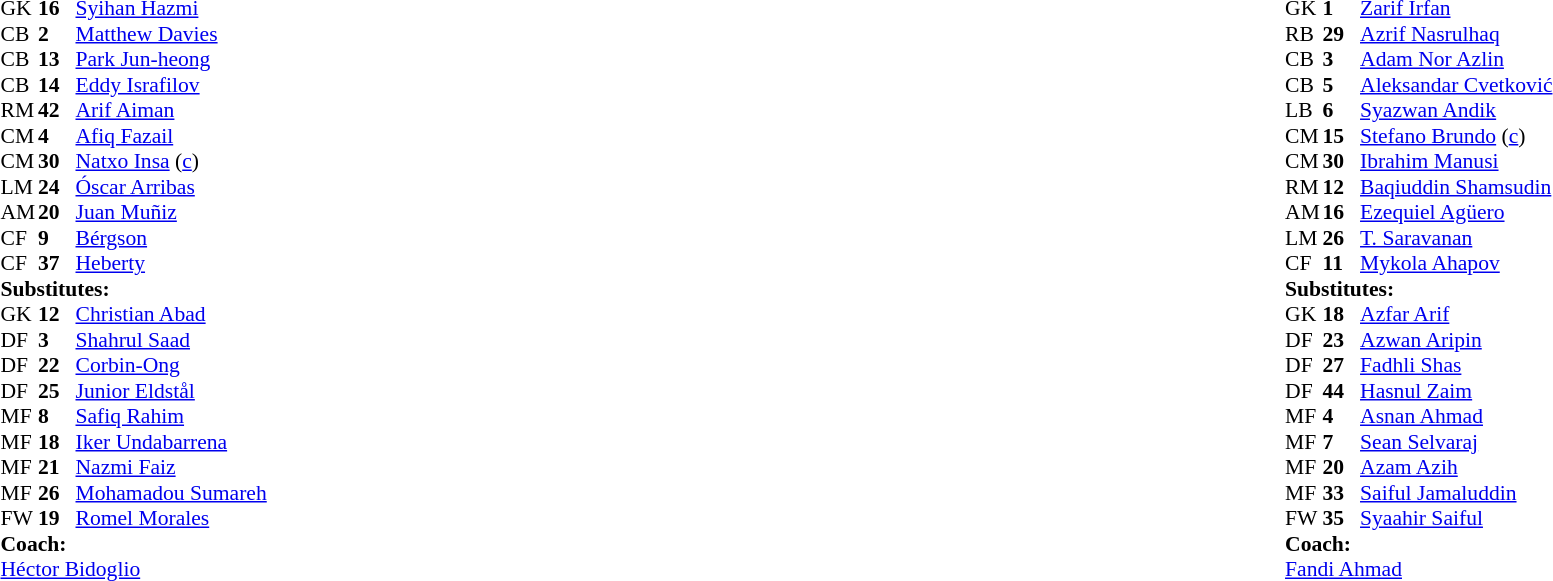<table width="100%">
<tr>
<td valign="top" width="50%"><br><table style="font-size:90%" cellspacing="0" cellpadding="0">
<tr>
<th width=25></th>
<th width=25></th>
</tr>
<tr>
<td>GK</td>
<td><strong>16</strong></td>
<td> <a href='#'>Syihan Hazmi</a></td>
</tr>
<tr>
<td>CB</td>
<td><strong>2</strong></td>
<td> <a href='#'>Matthew Davies</a></td>
</tr>
<tr>
<td>CB</td>
<td><strong>13</strong></td>
<td> <a href='#'>Park Jun-heong</a></td>
<td></td>
</tr>
<tr>
<td>CB</td>
<td><strong>14</strong></td>
<td> <a href='#'>Eddy Israfilov</a></td>
</tr>
<tr>
<td>RM</td>
<td><strong>42</strong></td>
<td> <a href='#'>Arif Aiman</a></td>
</tr>
<tr>
<td>CM</td>
<td><strong>4</strong></td>
<td> <a href='#'>Afiq Fazail</a></td>
<td></td>
<td></td>
</tr>
<tr>
<td>CM</td>
<td><strong>30</strong></td>
<td> <a href='#'>Natxo Insa</a> (<a href='#'>c</a>)</td>
<td></td>
<td></td>
</tr>
<tr>
<td>LM</td>
<td><strong>24</strong></td>
<td> <a href='#'>Óscar Arribas</a></td>
<td></td>
<td></td>
</tr>
<tr>
<td>AM</td>
<td><strong>20</strong></td>
<td> <a href='#'>Juan Muñiz</a></td>
<td></td>
<td></td>
</tr>
<tr>
<td>CF</td>
<td><strong>9</strong></td>
<td> <a href='#'>Bérgson</a></td>
<td></td>
</tr>
<tr>
<td>CF</td>
<td><strong>37</strong></td>
<td> <a href='#'>Heberty</a></td>
</tr>
<tr>
<td colspan=3><strong>Substitutes:</strong></td>
</tr>
<tr>
<td>GK</td>
<td><strong>12</strong></td>
<td> <a href='#'>Christian Abad</a></td>
</tr>
<tr>
<td>DF</td>
<td><strong>3</strong></td>
<td> <a href='#'>Shahrul Saad</a></td>
</tr>
<tr>
<td>DF</td>
<td><strong>22</strong></td>
<td> <a href='#'>Corbin-Ong</a></td>
<td></td>
<td></td>
</tr>
<tr>
<td>DF</td>
<td><strong>25</strong></td>
<td> <a href='#'>Junior Eldstål</a></td>
</tr>
<tr>
<td>MF</td>
<td><strong>8</strong></td>
<td> <a href='#'>Safiq Rahim</a></td>
</tr>
<tr>
<td>MF</td>
<td><strong>18</strong></td>
<td> <a href='#'>Iker Undabarrena</a></td>
<td></td>
<td></td>
</tr>
<tr>
<td>MF</td>
<td><strong>21</strong></td>
<td> <a href='#'>Nazmi Faiz</a></td>
<td></td>
<td></td>
</tr>
<tr>
<td>MF</td>
<td><strong>26</strong></td>
<td> <a href='#'>Mohamadou Sumareh</a></td>
</tr>
<tr>
<td>FW</td>
<td><strong>19</strong></td>
<td> <a href='#'>Romel Morales</a></td>
<td></td>
<td></td>
</tr>
<tr>
<td colspan=3><strong>Coach:</strong></td>
</tr>
<tr>
<td colspan=3> <a href='#'>Héctor Bidoglio</a></td>
</tr>
</table>
</td>
<td valign="top"></td>
<td valign="top" width="50%"><br><table style="font-size:90%; margin:auto" cellspacing="0" cellpadding="0">
<tr>
<td colspan="4"></td>
</tr>
<tr>
<th width=25></th>
<th width=25></th>
</tr>
<tr>
<td>GK</td>
<td><strong>1</strong></td>
<td> <a href='#'>Zarif Irfan</a></td>
</tr>
<tr>
<td>RB</td>
<td><strong>29</strong></td>
<td> <a href='#'>Azrif Nasrulhaq</a></td>
<td></td>
</tr>
<tr>
<td>CB</td>
<td><strong>3</strong></td>
<td> <a href='#'>Adam Nor Azlin</a></td>
</tr>
<tr>
<td>CB</td>
<td><strong>5</strong></td>
<td> <a href='#'>Aleksandar Cvetković</a></td>
</tr>
<tr>
<td>LB</td>
<td><strong>6</strong></td>
<td> <a href='#'>Syazwan Andik</a></td>
<td></td>
<td></td>
</tr>
<tr>
<td>CM</td>
<td><strong>15</strong></td>
<td> <a href='#'>Stefano Brundo</a> (<a href='#'>c</a>)</td>
</tr>
<tr>
<td>CM</td>
<td><strong>30</strong></td>
<td> <a href='#'>Ibrahim Manusi</a></td>
<td></td>
<td></td>
</tr>
<tr>
<td>RM</td>
<td><strong>12</strong></td>
<td> <a href='#'>Baqiuddin Shamsudin</a></td>
<td></td>
<td></td>
</tr>
<tr>
<td>AM</td>
<td><strong>16</strong></td>
<td> <a href='#'>Ezequiel Agüero</a></td>
<td></td>
</tr>
<tr>
<td>LM</td>
<td><strong>26</strong></td>
<td> <a href='#'>T. Saravanan</a></td>
<td></td>
<td></td>
</tr>
<tr>
<td>CF</td>
<td><strong>11</strong></td>
<td> <a href='#'>Mykola Ahapov</a></td>
<td></td>
</tr>
<tr>
<td colspan=3><strong>Substitutes:</strong></td>
</tr>
<tr>
<td>GK</td>
<td><strong>18</strong></td>
<td> <a href='#'>Azfar Arif</a></td>
</tr>
<tr>
<td>DF</td>
<td><strong>23</strong></td>
<td> <a href='#'>Azwan Aripin</a></td>
<td></td>
<td></td>
</tr>
<tr>
<td>DF</td>
<td><strong>27</strong></td>
<td> <a href='#'>Fadhli Shas</a></td>
</tr>
<tr>
<td>DF</td>
<td><strong>44</strong></td>
<td> <a href='#'>Hasnul Zaim</a></td>
</tr>
<tr>
<td>MF</td>
<td><strong>4</strong></td>
<td> <a href='#'>Asnan Ahmad</a></td>
</tr>
<tr>
<td>MF</td>
<td><strong>7</strong></td>
<td> <a href='#'>Sean Selvaraj</a></td>
<td></td>
<td></td>
</tr>
<tr>
<td>MF</td>
<td><strong>20</strong></td>
<td> <a href='#'>Azam Azih</a></td>
<td></td>
<td></td>
</tr>
<tr>
<td>MF</td>
<td><strong>33</strong></td>
<td> <a href='#'>Saiful Jamaluddin</a></td>
</tr>
<tr>
<td>FW</td>
<td><strong>35</strong></td>
<td> <a href='#'>Syaahir Saiful</a></td>
<td></td>
<td></td>
</tr>
<tr>
<td colspan=3><strong>Coach:</strong></td>
</tr>
<tr>
<td colspan=3> <a href='#'>Fandi Ahmad</a></td>
</tr>
</table>
</td>
</tr>
</table>
